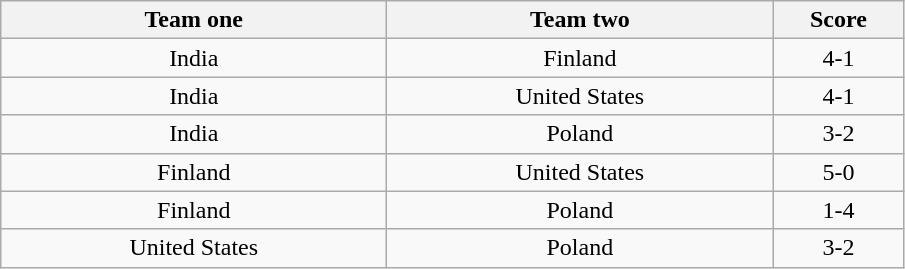<table class="wikitable" style="text-align: center">
<tr>
<th width=250>Team one</th>
<th width=250>Team two</th>
<th width=80>Score</th>
</tr>
<tr>
<td> India</td>
<td> Finland</td>
<td>4-1</td>
</tr>
<tr>
<td> India</td>
<td> United States</td>
<td>4-1</td>
</tr>
<tr>
<td> India</td>
<td> Poland</td>
<td>3-2</td>
</tr>
<tr>
<td> Finland</td>
<td> United States</td>
<td>5-0</td>
</tr>
<tr>
<td> Finland</td>
<td> Poland</td>
<td>1-4</td>
</tr>
<tr>
<td> United States</td>
<td> Poland</td>
<td>3-2</td>
</tr>
</table>
